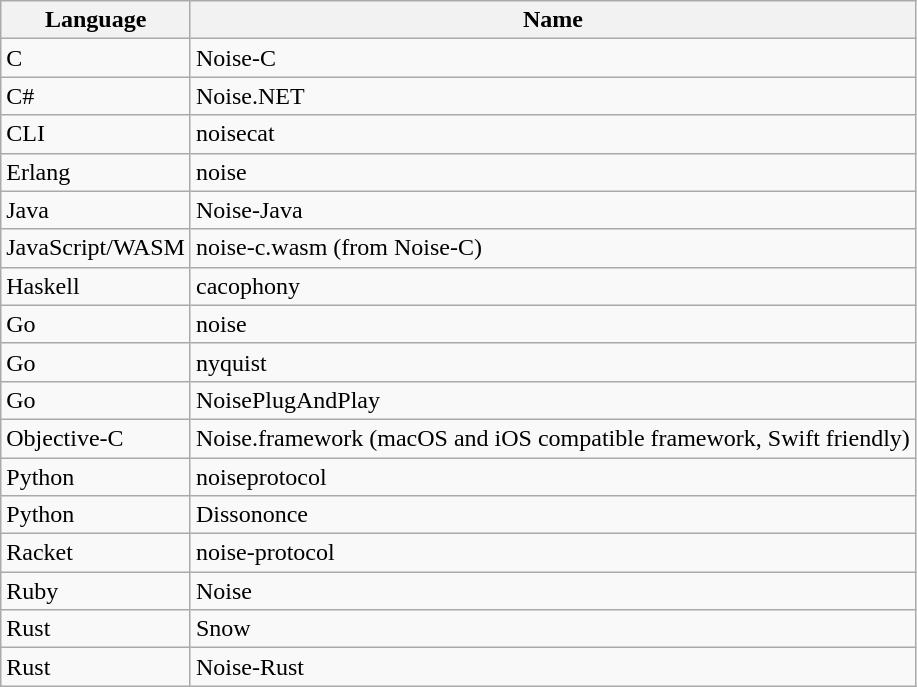<table class="wikitable">
<tr>
<th>Language</th>
<th>Name</th>
</tr>
<tr>
<td>C</td>
<td>Noise-C</td>
</tr>
<tr>
<td>C#</td>
<td>Noise.NET</td>
</tr>
<tr>
<td>CLI</td>
<td>noisecat</td>
</tr>
<tr>
<td>Erlang</td>
<td>noise</td>
</tr>
<tr>
<td>Java</td>
<td>Noise-Java</td>
</tr>
<tr>
<td>JavaScript/WASM</td>
<td>noise-c.wasm (from Noise-C)</td>
</tr>
<tr>
<td>Haskell</td>
<td>cacophony</td>
</tr>
<tr>
<td>Go</td>
<td>noise</td>
</tr>
<tr>
<td>Go</td>
<td>nyquist</td>
</tr>
<tr>
<td>Go</td>
<td>NoisePlugAndPlay</td>
</tr>
<tr>
<td>Objective-C</td>
<td>Noise.framework (macOS and iOS compatible framework, Swift friendly)</td>
</tr>
<tr>
<td>Python</td>
<td>noiseprotocol</td>
</tr>
<tr>
<td>Python</td>
<td>Dissononce</td>
</tr>
<tr>
<td>Racket</td>
<td>noise-protocol</td>
</tr>
<tr>
<td>Ruby</td>
<td>Noise</td>
</tr>
<tr>
<td>Rust</td>
<td>Snow</td>
</tr>
<tr>
<td>Rust</td>
<td>Noise-Rust</td>
</tr>
</table>
